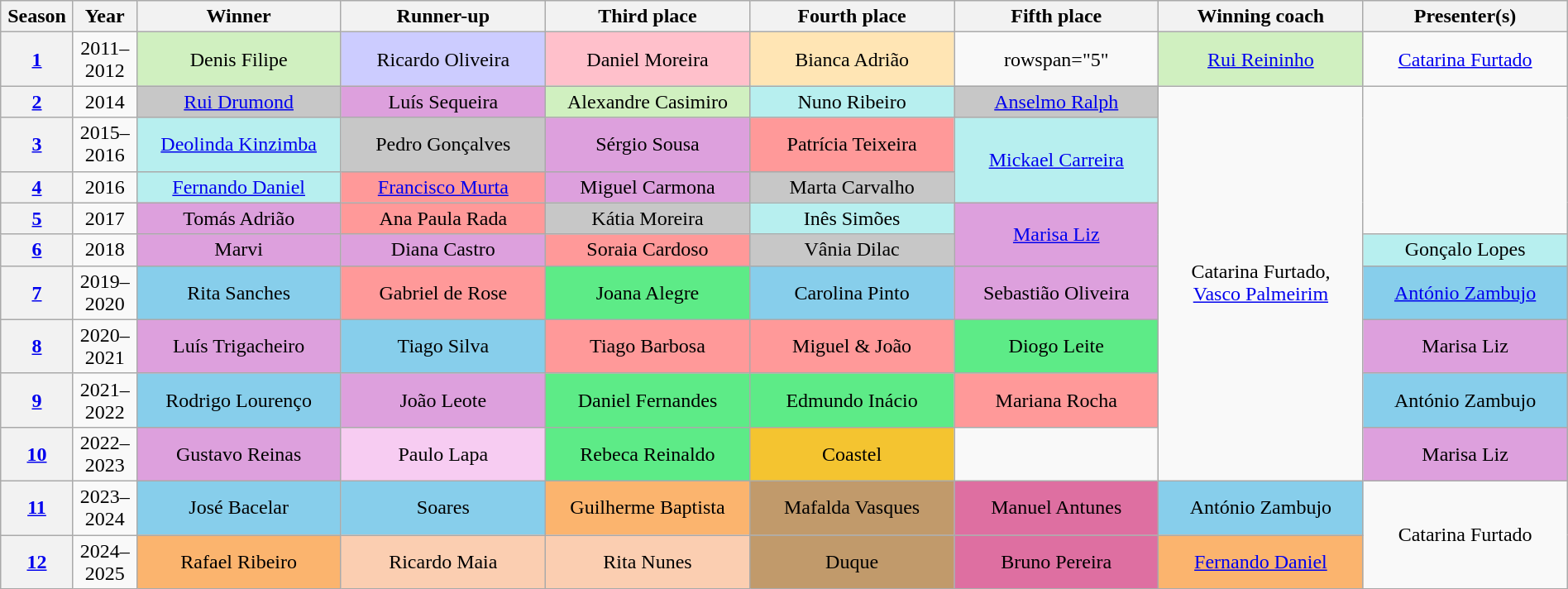<table class="wikitable" style="text-align:center; font-size:100%; line-height:18px; width:100%">
<tr>
<th scope="col" width="01%">Season</th>
<th scope="col" width="01%">Year</th>
<th scope="col" width="10%">Winner</th>
<th scope="col" width="10%">Runner-up</th>
<th scope="col" width="10%">Third place</th>
<th scope="col" width="10%">Fourth place</th>
<th scope="col" width="10%">Fifth place</th>
<th scope="col" width="10%">Winning coach</th>
<th scope="col" width="10%">Presenter(s)</th>
</tr>
<tr>
<th><a href='#'>1</a></th>
<td>2011–2012</td>
<td style="background:#d0f0c0">Denis Filipe</td>
<td style="background:#ccccff">Ricardo Oliveira</td>
<td style="background: Pink">Daniel Moreira</td>
<td style="background:#ffe5b4">Bianca Adrião</td>
<td>rowspan="5" </td>
<td style="background:#d0f0c0"><a href='#'>Rui Reininho</a></td>
<td><a href='#'>Catarina Furtado</a></td>
</tr>
<tr>
<th><a href='#'>2</a></th>
<td>2014</td>
<td style="background:#c7c7c7"><a href='#'>Rui Drumond</a></td>
<td style="background:#dda0dd">Luís Sequeira</td>
<td style="background:#d0f0c0">Alexandre Casimiro</td>
<td style="background:#b7efef">Nuno Ribeiro</td>
<td style="background:#c7c7c7"><a href='#'>Anselmo Ralph</a></td>
<td rowspan="9">Catarina Furtado,<br><a href='#'>Vasco Palmeirim</a></td>
</tr>
<tr>
<th><a href='#'>3</a></th>
<td>2015–2016</td>
<td style="background:#b7efef"><a href='#'>Deolinda Kinzimba</a></td>
<td style="background:#c7c7c7">Pedro Gonçalves</td>
<td style="background:#dda0dd">Sérgio Sousa</td>
<td style="background:#ff9999">Patrícia Teixeira</td>
<td rowspan="2" style="background:#b7efef"><a href='#'>Mickael Carreira</a></td>
</tr>
<tr>
<th><a href='#'>4</a></th>
<td>2016</td>
<td style="background:#b7efef"><a href='#'>Fernando Daniel</a></td>
<td style="background:#ff9999"><a href='#'>Francisco Murta</a></td>
<td style="background:#dda0dd">Miguel Carmona</td>
<td style="background:#c7c7c7">Marta Carvalho</td>
</tr>
<tr>
<th><a href='#'>5</a></th>
<td>2017</td>
<td style="background:#dda0dd">Tomás Adrião</td>
<td style="background:#ff9999">Ana Paula Rada</td>
<td style="background:#c7c7c7">Kátia Moreira</td>
<td style="background:#b7efef">Inês Simões</td>
<td rowspan="2" style="background:#dda0dd"><a href='#'>Marisa Liz</a></td>
</tr>
<tr>
<th><a href='#'>6</a></th>
<td>2018</td>
<td style="background:#dda0dd">Marvi</td>
<td style="background:#dda0dd">Diana Castro</td>
<td style="background:#ff9999">Soraia Cardoso</td>
<td style="background:#c7c7c7">Vânia Dilac</td>
<td style="background:#b7efef">Gonçalo Lopes</td>
</tr>
<tr>
<th><a href='#'>7</a></th>
<td>2019–2020</td>
<td style="background:#87ceeb">Rita Sanches</td>
<td style="background:#ff9999">Gabriel de Rose</td>
<td style="background:#5deb87">Joana Alegre</td>
<td style="background:#87ceeb">Carolina Pinto</td>
<td style="background:#dda0dd">Sebastião Oliveira</td>
<td style="background:#87ceeb"><a href='#'>António Zambujo</a></td>
</tr>
<tr>
<th><a href='#'>8</a></th>
<td>2020–2021</td>
<td style="background:#dda0dd">Luís Trigacheiro</td>
<td style="background:#87ceeb">Tiago Silva</td>
<td style="background:#ff9999">Tiago Barbosa</td>
<td style="background:#ff9999">Miguel & João</td>
<td style="background:#5deb87">Diogo Leite</td>
<td style="background:#dda0dd">Marisa Liz</td>
</tr>
<tr>
<th><a href='#'>9</a></th>
<td>2021–2022</td>
<td style="background:#87ceeb">Rodrigo Lourenço</td>
<td style="background:#dda0dd">João Leote</td>
<td style="background:#5deb87">Daniel Fernandes</td>
<td style="background:#5deb87">Edmundo Inácio</td>
<td style="background:#ff9999">Mariana Rocha</td>
<td style="background:#87ceeb">António Zambujo</td>
</tr>
<tr>
<th><a href='#'>10</a></th>
<td>2022–2023</td>
<td style="background:#dda0dd">Gustavo Reinas</td>
<td style="background:#f7ccf2">Paulo Lapa</td>
<td style="background:#5deb87">Rebeca Reinaldo</td>
<td style="background:#F4C430">Coastel</td>
<td></td>
<td style="background:#dda0dd">Marisa Liz</td>
</tr>
<tr>
<th><a href='#'>11</a></th>
<td>2023–2024</td>
<td style="background:#87ceeb">José Bacelar</td>
<td style="background:#87ceeb"> Soares</td>
<td style="background:#fbb46e">Guilherme Baptista</td>
<td style="background:#C19A6B">Mafalda Vasques</td>
<td style="background:#DE6FA1">Manuel Antunes</td>
<td style="background:#87ceeb">António Zambujo</td>
<td rowspan="2">Catarina Furtado</td>
</tr>
<tr>
<th><a href='#'>12</a></th>
<td>2024–2025</td>
<td style="background:#fbb46e">Rafael Ribeiro</td>
<td style="background:#fbceb1">Ricardo Maia</td>
<td style="background:#fbceb1">Rita Nunes</td>
<td style="background:#C19A6B"> Duque</td>
<td style="background:#DE6FA1">Bruno Pereira</td>
<td style="background:#fbb46e"><a href='#'>Fernando Daniel</a></td>
</tr>
</table>
